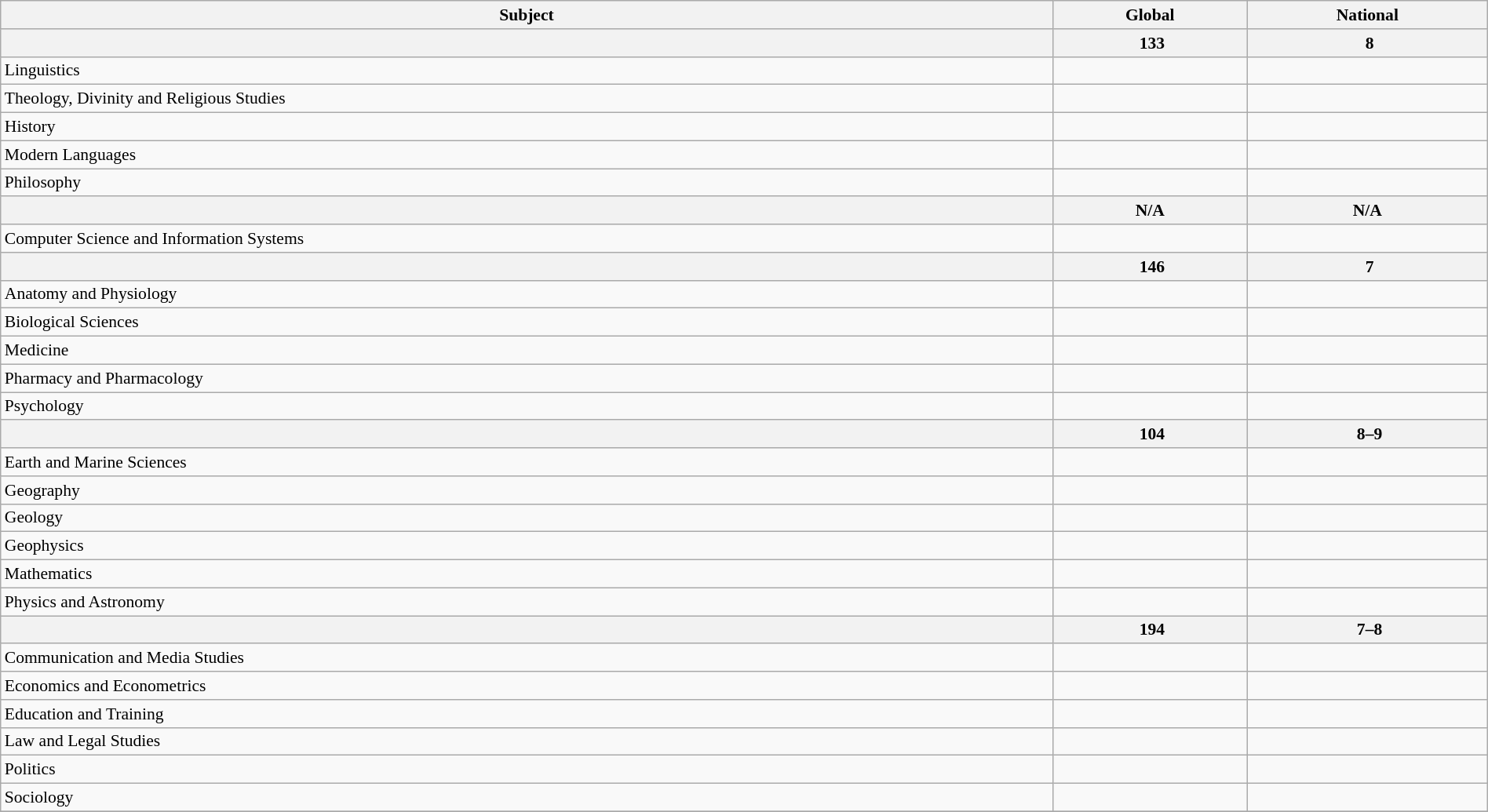<table class="wikitable sortable" style="width: 100%; font-size: 90%">
<tr>
<th>Subject</th>
<th>Global</th>
<th>National</th>
</tr>
<tr>
<th></th>
<th data-sort-value="133"> 133</th>
<th data-sort-value="8"> 8</th>
</tr>
<tr>
<td>Linguistics</td>
<td data-sort-value="101–150"></td>
<td data-sort-value="4–10"></td>
</tr>
<tr>
<td>Theology, Divinity and Religious Studies</td>
<td data-sort-value="51–100"></td>
<td data-sort-value="7–10"></td>
</tr>
<tr>
<td>History</td>
<td data-sort-value="101–150"></td>
<td data-sort-value="6–8"></td>
</tr>
<tr>
<td>Modern Languages</td>
<td data-sort-value="101–150"></td>
<td data-sort-value="5–7"></td>
</tr>
<tr>
<td>Philosophy</td>
<td data-sort-value="101–150"></td>
<td data-sort-value="8–12"></td>
</tr>
<tr>
<th></th>
<th>N/A</th>
<th>N/A</th>
</tr>
<tr>
<td>Computer Science and Information Systems</td>
<td data-sort-value="251–300"></td>
<td data-sort-value="13–14"></td>
</tr>
<tr>
<th></th>
<th data-sort-value="146"> 146</th>
<th data-sort-value="7"> 7</th>
</tr>
<tr>
<td>Anatomy and Physiology</td>
<td data-sort-value="51–100"></td>
<td data-sort-value="2–6"></td>
</tr>
<tr>
<td>Biological Sciences</td>
<td data-sort-value="137"></td>
<td data-sort-value="10"></td>
</tr>
<tr>
<td>Medicine</td>
<td data-sort-value="108"></td>
<td data-sort-value="6"></td>
</tr>
<tr>
<td>Pharmacy and Pharmacology</td>
<td data-sort-value="151–200"></td>
<td data-sort-value="10"></td>
</tr>
<tr>
<td>Psychology</td>
<td data-sort-value="101–150"></td>
<td data-sort-value="4–7"></td>
</tr>
<tr>
<th></th>
<th data-sort-value="104"> 104</th>
<th data-sort-value="8–9"> 8–9</th>
</tr>
<tr>
<td>Earth and Marine Sciences</td>
<td data-sort-value="51–100"></td>
<td data-sort-value="2–6"></td>
</tr>
<tr>
<td>Geography</td>
<td data-sort-value="101–150"></td>
<td data-sort-value="4–7"></td>
</tr>
<tr>
<td>Geology</td>
<td data-sort-value="51–100"></td>
<td data-sort-value="2–6"></td>
</tr>
<tr>
<td>Geophysics</td>
<td data-sort-value="51–100"></td>
<td data-sort-value="1–6"></td>
</tr>
<tr>
<td>Mathematics</td>
<td data-sort-value="201–250"></td>
<td data-sort-value="14–15"></td>
</tr>
<tr>
<td>Physics and Astronomy</td>
<td data-sort-value="78"></td>
<td data-sort-value="6"></td>
</tr>
<tr>
<th></th>
<th data-sort-value="194"> 194</th>
<th data-sort-value="7–8"> 7–8</th>
</tr>
<tr>
<td>Communication and Media Studies</td>
<td data-sort-value="101–150"></td>
<td data-sort-value="3–7"></td>
</tr>
<tr>
<td>Economics and Econometrics</td>
<td data-sort-value="201–250"></td>
<td data-sort-value="9–10"></td>
</tr>
<tr>
<td>Education and Training</td>
<td data-sort-value="151–200"></td>
<td data-sort-value="6–7"></td>
</tr>
<tr>
<td>Law and Legal Studies</td>
<td data-sort-value="94"></td>
<td data-sort-value="5"></td>
</tr>
<tr>
<td>Politics</td>
<td data-sort-value="151–200"></td>
<td data-sort-value="7–8"></td>
</tr>
<tr>
<td>Sociology</td>
<td data-sort-value="151–200"></td>
<td data-sort-value="9–11"></td>
</tr>
<tr>
</tr>
</table>
